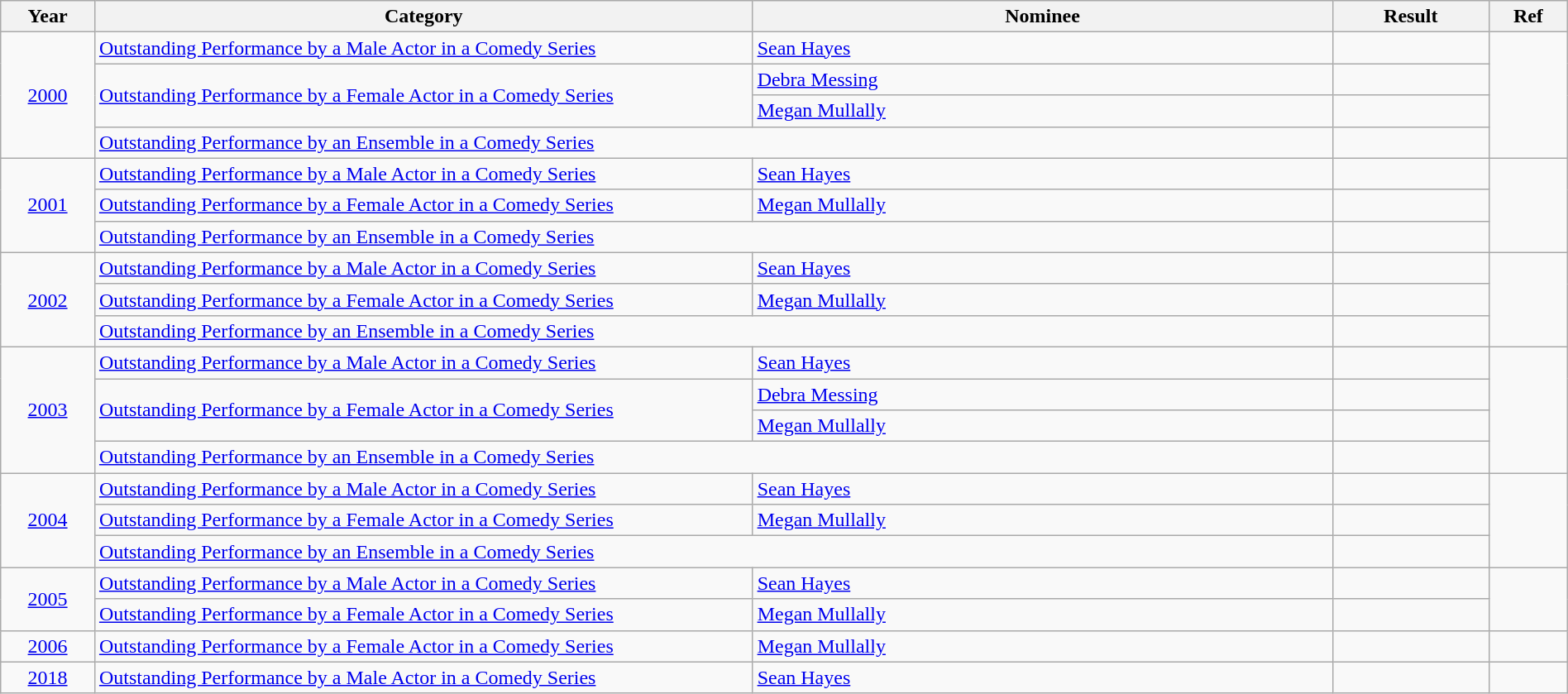<table class="wikitable" style="width:100%;">
<tr>
<th style="width:6%;">Year</th>
<th style="width:42%;">Category</th>
<th style="width:37%;">Nominee</th>
<th style="width:10%;">Result</th>
<th style="width:5%;">Ref</th>
</tr>
<tr>
<td rowspan="4" style="text-align:center;"><a href='#'>2000</a></td>
<td><a href='#'>Outstanding Performance by a Male Actor in a Comedy Series</a></td>
<td><a href='#'>Sean Hayes</a></td>
<td></td>
<td rowspan="4" style="text-align:center;"></td>
</tr>
<tr>
<td rowspan="2"><a href='#'>Outstanding Performance by a Female Actor in a Comedy Series</a></td>
<td><a href='#'>Debra Messing</a></td>
<td></td>
</tr>
<tr>
<td><a href='#'>Megan Mullally</a></td>
<td></td>
</tr>
<tr>
<td colspan="2"><a href='#'>Outstanding Performance by an Ensemble in a Comedy Series</a></td>
<td></td>
</tr>
<tr>
<td rowspan="3" style="text-align:center;"><a href='#'>2001</a></td>
<td><a href='#'>Outstanding Performance by a Male Actor in a Comedy Series</a></td>
<td><a href='#'>Sean Hayes</a></td>
<td></td>
<td rowspan="3" style="text-align:center;"></td>
</tr>
<tr>
<td><a href='#'>Outstanding Performance by a Female Actor in a Comedy Series</a></td>
<td><a href='#'>Megan Mullally</a></td>
<td></td>
</tr>
<tr>
<td colspan="2"><a href='#'>Outstanding Performance by an Ensemble in a Comedy Series</a></td>
<td></td>
</tr>
<tr>
<td rowspan="3" style="text-align:center;"><a href='#'>2002</a></td>
<td><a href='#'>Outstanding Performance by a Male Actor in a Comedy Series</a></td>
<td><a href='#'>Sean Hayes</a></td>
<td></td>
<td rowspan="3" style="text-align:center;"></td>
</tr>
<tr>
<td><a href='#'>Outstanding Performance by a Female Actor in a Comedy Series</a></td>
<td><a href='#'>Megan Mullally</a></td>
<td></td>
</tr>
<tr>
<td colspan="2"><a href='#'>Outstanding Performance by an Ensemble in a Comedy Series</a></td>
<td></td>
</tr>
<tr>
<td rowspan="4" style="text-align:center;"><a href='#'>2003</a></td>
<td><a href='#'>Outstanding Performance by a Male Actor in a Comedy Series</a></td>
<td><a href='#'>Sean Hayes</a></td>
<td></td>
<td rowspan="4" style="text-align:center;"></td>
</tr>
<tr>
<td rowspan="2"><a href='#'>Outstanding Performance by a Female Actor in a Comedy Series</a></td>
<td><a href='#'>Debra Messing</a></td>
<td></td>
</tr>
<tr>
<td><a href='#'>Megan Mullally</a></td>
<td></td>
</tr>
<tr>
<td colspan="2"><a href='#'>Outstanding Performance by an Ensemble in a Comedy Series</a></td>
<td></td>
</tr>
<tr>
<td rowspan="3" style="text-align:center;"><a href='#'>2004</a></td>
<td><a href='#'>Outstanding Performance by a Male Actor in a Comedy Series</a></td>
<td><a href='#'>Sean Hayes</a></td>
<td></td>
<td rowspan="3" style="text-align:center;"></td>
</tr>
<tr>
<td><a href='#'>Outstanding Performance by a Female Actor in a Comedy Series</a></td>
<td><a href='#'>Megan Mullally</a></td>
<td></td>
</tr>
<tr>
<td colspan="2"><a href='#'>Outstanding Performance by an Ensemble in a Comedy Series</a></td>
<td></td>
</tr>
<tr>
<td rowspan="2" style="text-align:center;"><a href='#'>2005</a></td>
<td><a href='#'>Outstanding Performance by a Male Actor in a Comedy Series</a></td>
<td><a href='#'>Sean Hayes</a></td>
<td></td>
<td rowspan="2" style="text-align:center;"></td>
</tr>
<tr>
<td><a href='#'>Outstanding Performance by a Female Actor in a Comedy Series</a></td>
<td><a href='#'>Megan Mullally</a></td>
<td></td>
</tr>
<tr>
<td style="text-align:center;"><a href='#'>2006</a></td>
<td><a href='#'>Outstanding Performance by a Female Actor in a Comedy Series</a></td>
<td><a href='#'>Megan Mullally</a></td>
<td></td>
<td style="text-align:center;"></td>
</tr>
<tr>
<td rowspan="2" style="text-align:center;"><a href='#'>2018</a></td>
<td><a href='#'>Outstanding Performance by a Male Actor in a Comedy Series</a></td>
<td><a href='#'>Sean Hayes</a></td>
<td></td>
<td rowspan="2" style="text-align:center;"></td>
</tr>
</table>
